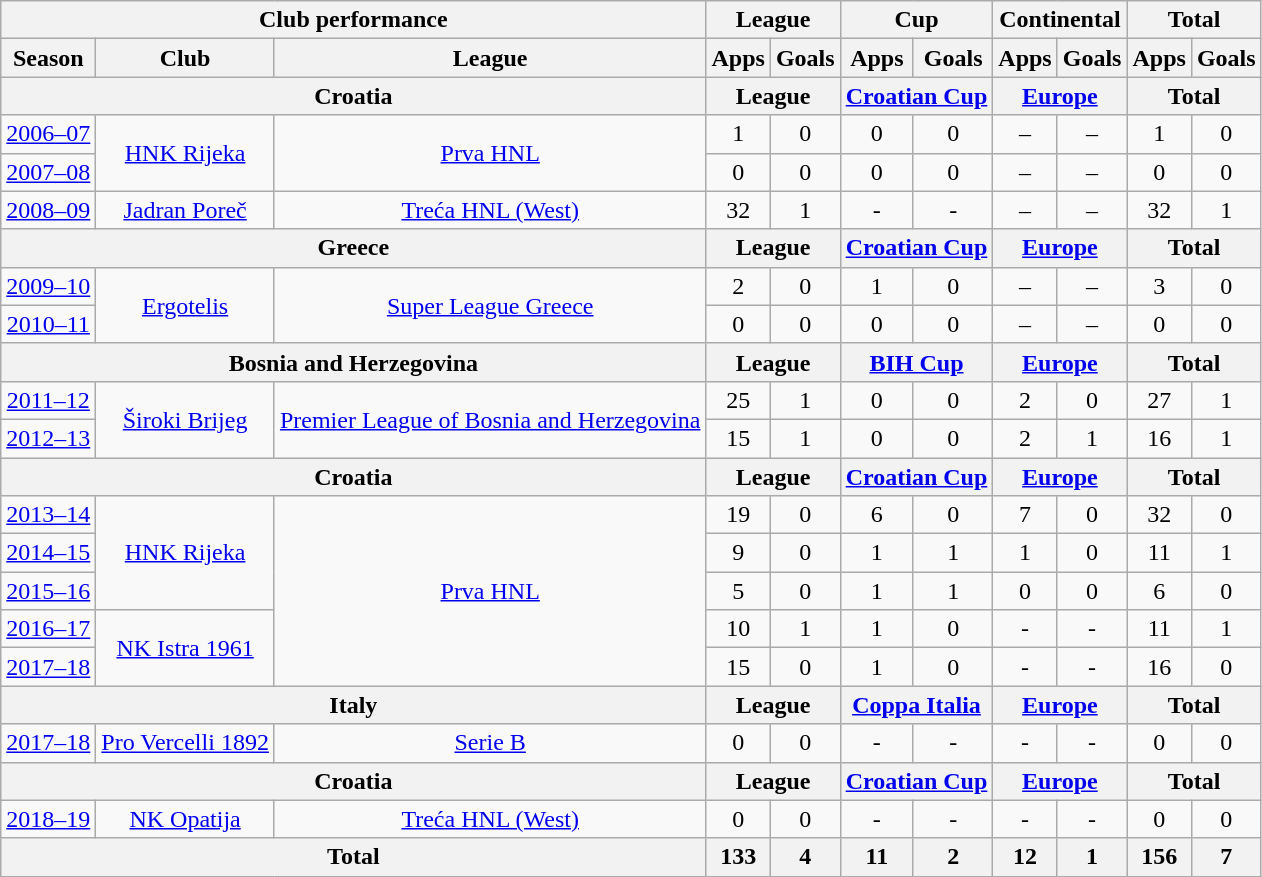<table class="wikitable" style="text-align:center;">
<tr>
<th colspan=3>Club performance</th>
<th colspan=2>League</th>
<th colspan=2>Cup</th>
<th colspan=2>Continental</th>
<th colspan=2>Total</th>
</tr>
<tr>
<th>Season</th>
<th>Club</th>
<th>League</th>
<th>Apps</th>
<th>Goals</th>
<th>Apps</th>
<th>Goals</th>
<th>Apps</th>
<th>Goals</th>
<th>Apps</th>
<th>Goals</th>
</tr>
<tr>
<th colspan=3>Croatia</th>
<th colspan=2>League</th>
<th colspan=2><a href='#'>Croatian Cup</a></th>
<th colspan=2><a href='#'>Europe</a></th>
<th colspan=2>Total</th>
</tr>
<tr>
<td><a href='#'>2006–07</a></td>
<td rowspan="2"><a href='#'>HNK Rijeka</a></td>
<td rowspan="2"><a href='#'>Prva HNL</a></td>
<td>1</td>
<td>0</td>
<td>0</td>
<td>0</td>
<td>–</td>
<td>–</td>
<td>1</td>
<td>0</td>
</tr>
<tr>
<td><a href='#'>2007–08</a></td>
<td>0</td>
<td>0</td>
<td>0</td>
<td>0</td>
<td>–</td>
<td>–</td>
<td>0</td>
<td>0</td>
</tr>
<tr>
<td><a href='#'>2008–09</a></td>
<td rowspan="1"><a href='#'>Jadran Poreč</a></td>
<td rowspan="1"><a href='#'>Treća HNL (West)</a></td>
<td>32</td>
<td>1</td>
<td>-</td>
<td>-</td>
<td>–</td>
<td>–</td>
<td>32</td>
<td>1</td>
</tr>
<tr>
<th colspan=3>Greece</th>
<th colspan=2>League</th>
<th colspan=2><a href='#'>Croatian Cup</a></th>
<th colspan=2><a href='#'>Europe</a></th>
<th colspan=2>Total</th>
</tr>
<tr>
<td><a href='#'>2009–10</a></td>
<td rowspan="2"><a href='#'>Ergotelis</a></td>
<td rowspan="2"><a href='#'>Super League Greece</a></td>
<td>2</td>
<td>0</td>
<td>1</td>
<td>0</td>
<td>–</td>
<td>–</td>
<td>3</td>
<td>0</td>
</tr>
<tr>
<td><a href='#'>2010–11</a></td>
<td>0</td>
<td>0</td>
<td>0</td>
<td>0</td>
<td>–</td>
<td>–</td>
<td>0</td>
<td>0</td>
</tr>
<tr>
<th colspan=3>Bosnia and Herzegovina</th>
<th colspan=2>League</th>
<th colspan=2><a href='#'>BIH Cup</a></th>
<th colspan=2><a href='#'>Europe</a></th>
<th colspan=2>Total</th>
</tr>
<tr>
<td><a href='#'>2011–12</a></td>
<td rowspan="2"><a href='#'>Široki Brijeg</a></td>
<td rowspan="2"><a href='#'>Premier League of Bosnia and Herzegovina</a></td>
<td>25</td>
<td>1</td>
<td>0</td>
<td>0</td>
<td>2</td>
<td>0</td>
<td>27</td>
<td>1</td>
</tr>
<tr>
<td><a href='#'>2012–13</a></td>
<td>15</td>
<td>1</td>
<td>0</td>
<td>0</td>
<td>2</td>
<td>1</td>
<td>16</td>
<td>1</td>
</tr>
<tr>
<th colspan=3>Croatia</th>
<th colspan=2>League</th>
<th colspan=2><a href='#'>Croatian Cup</a></th>
<th colspan=2><a href='#'>Europe</a></th>
<th colspan=2>Total</th>
</tr>
<tr>
<td><a href='#'>2013–14</a></td>
<td rowspan="3"><a href='#'>HNK Rijeka</a></td>
<td rowspan="5"><a href='#'>Prva HNL</a></td>
<td>19</td>
<td>0</td>
<td>6</td>
<td>0</td>
<td>7</td>
<td>0</td>
<td>32</td>
<td>0</td>
</tr>
<tr>
<td><a href='#'>2014–15</a></td>
<td>9</td>
<td>0</td>
<td>1</td>
<td>1</td>
<td>1</td>
<td>0</td>
<td>11</td>
<td>1</td>
</tr>
<tr>
<td><a href='#'>2015–16</a></td>
<td>5</td>
<td>0</td>
<td>1</td>
<td>1</td>
<td>0</td>
<td>0</td>
<td>6</td>
<td>0</td>
</tr>
<tr>
<td><a href='#'>2016–17</a></td>
<td rowspan="2"><a href='#'>NK Istra 1961</a></td>
<td>10</td>
<td>1</td>
<td>1</td>
<td>0</td>
<td>-</td>
<td>-</td>
<td>11</td>
<td>1</td>
</tr>
<tr>
<td><a href='#'>2017–18</a></td>
<td>15</td>
<td>0</td>
<td>1</td>
<td>0</td>
<td>-</td>
<td>-</td>
<td>16</td>
<td>0</td>
</tr>
<tr>
<th colspan=3>Italy</th>
<th colspan=2>League</th>
<th colspan=2><a href='#'>Coppa Italia</a></th>
<th colspan=2><a href='#'>Europe</a></th>
<th colspan=2>Total</th>
</tr>
<tr>
<td><a href='#'>2017–18</a></td>
<td rowspan="1"><a href='#'>Pro Vercelli 1892</a></td>
<td rowspan="1"><a href='#'>Serie B</a></td>
<td>0</td>
<td>0</td>
<td>-</td>
<td>-</td>
<td>-</td>
<td>-</td>
<td>0</td>
<td>0</td>
</tr>
<tr>
<th colspan=3>Croatia</th>
<th colspan=2>League</th>
<th colspan=2><a href='#'>Croatian Cup</a></th>
<th colspan=2><a href='#'>Europe</a></th>
<th colspan=2>Total</th>
</tr>
<tr>
<td><a href='#'>2018–19</a></td>
<td rowspan="1"><a href='#'>NK Opatija</a></td>
<td rowspan="1"><a href='#'>Treća HNL (West)</a></td>
<td>0</td>
<td>0</td>
<td>-</td>
<td>-</td>
<td>-</td>
<td>-</td>
<td>0</td>
<td>0</td>
</tr>
<tr>
<th colspan=3>Total</th>
<th>133</th>
<th>4</th>
<th>11</th>
<th>2</th>
<th>12</th>
<th>1</th>
<th>156</th>
<th>7</th>
</tr>
</table>
